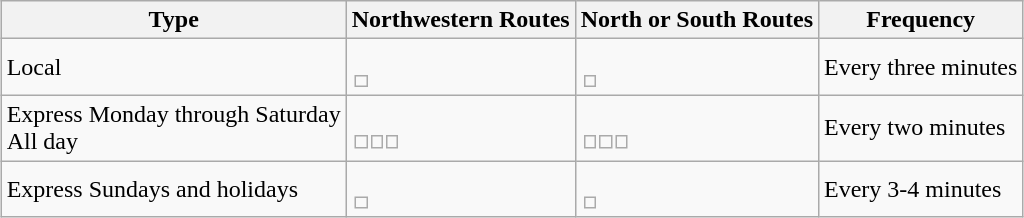<table class="wikitable" style="margin-left: auto; margin-right: auto; border: none;">
<tr>
<th>Type</th>
<th>Northwestern Routes</th>
<th>North or South Routes</th>
<th>Frequency</th>
</tr>
<tr>
<td>Local</td>
<td><br><table style="border:0px;">
<tr>
<td></td>
</tr>
</table>
</td>
<td><br><table style="border:0px;">
<tr>
<td></td>
</tr>
</table>
</td>
<td>Every three minutes</td>
</tr>
<tr>
<td>Express Monday through Saturday<br>All day</td>
<td><br><table style="border:0px;">
<tr>
<td></td>
<td></td>
<td></td>
</tr>
</table>
</td>
<td><br><table style="border:0px;">
<tr>
<td></td>
<td></td>
<td></td>
</tr>
</table>
</td>
<td>Every two minutes</td>
</tr>
<tr>
<td>Express Sundays and holidays</td>
<td><br><table style="border:0px;">
<tr>
<td></td>
</tr>
</table>
</td>
<td><br><table style="border:0px;">
<tr>
<td></td>
</tr>
</table>
</td>
<td>Every 3-4 minutes</td>
</tr>
</table>
